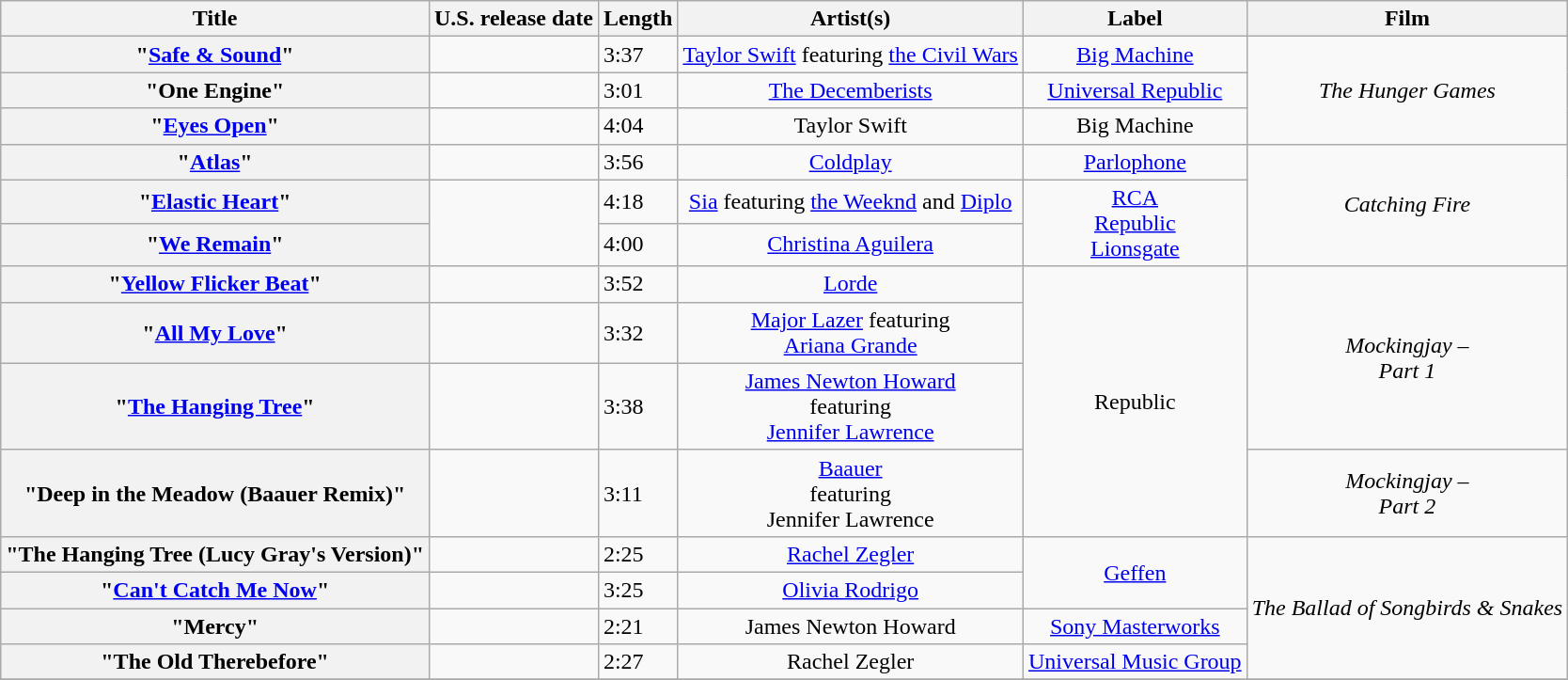<table class="wikitable plainrowheaders">
<tr>
<th scope="col">Title</th>
<th scope="col">U.S. release date</th>
<th scope="col">Length</th>
<th scope="col">Artist(s)</th>
<th scope="col">Label</th>
<th scope="col">Film</th>
</tr>
<tr>
<th scope="row">"<a href='#'>Safe & Sound</a>"</th>
<td></td>
<td>3:37</td>
<td style="text-align: center"><a href='#'>Taylor Swift</a> featuring <a href='#'>the Civil Wars</a></td>
<td style="text-align: center"><a href='#'>Big Machine</a></td>
<td rowspan="3" style="text-align: center"><em>The Hunger Games</em></td>
</tr>
<tr>
<th scope="row">"One Engine"</th>
<td></td>
<td>3:01</td>
<td style="text-align: center"><a href='#'>The Decemberists</a></td>
<td style="text-align: center"><a href='#'>Universal Republic</a></td>
</tr>
<tr>
<th scope="row">"<a href='#'>Eyes Open</a>"</th>
<td></td>
<td>4:04</td>
<td style="text-align: center">Taylor Swift</td>
<td style="text-align: center">Big Machine</td>
</tr>
<tr>
<th scope="row">"<a href='#'>Atlas</a>"</th>
<td></td>
<td>3:56</td>
<td style="text-align: center"><a href='#'>Coldplay</a></td>
<td style="text-align: center"><a href='#'>Parlophone</a></td>
<td rowspan="3" style="text-align: center"><em>Catching Fire</em></td>
</tr>
<tr>
<th scope="row">"<a href='#'>Elastic Heart</a>"</th>
<td rowspan="2"></td>
<td>4:18</td>
<td style="text-align: center"><a href='#'>Sia</a> featuring  <a href='#'>the Weeknd</a> and <a href='#'>Diplo</a></td>
<td rowspan="2" style="text-align: center"><a href='#'>RCA</a><br><a href='#'>Republic</a><br><a href='#'>Lionsgate</a></td>
</tr>
<tr>
<th scope="row">"<a href='#'>We Remain</a>"</th>
<td>4:00</td>
<td style="text-align: center"><a href='#'>Christina Aguilera</a></td>
</tr>
<tr>
<th scope="row">"<a href='#'>Yellow Flicker Beat</a>"</th>
<td></td>
<td>3:52</td>
<td style="text-align: center"><a href='#'>Lorde</a></td>
<td rowspan="4" style="text-align: center">Republic</td>
<td rowspan="3" style="text-align: center"><em>Mockingjay – <br> Part 1</em></td>
</tr>
<tr>
<th scope="row">"<a href='#'>All My Love</a>"</th>
<td></td>
<td>3:32</td>
<td style="text-align: center"><a href='#'>Major Lazer</a> featuring <br> <a href='#'>Ariana Grande</a></td>
</tr>
<tr>
<th scope="row">"<a href='#'>The Hanging Tree</a>"</th>
<td></td>
<td>3:38</td>
<td style="text-align: center"><a href='#'>James Newton Howard</a> <br> featuring <br> <a href='#'>Jennifer Lawrence</a></td>
</tr>
<tr>
<th scope="row">"Deep in the Meadow (Baauer Remix)"</th>
<td></td>
<td>3:11</td>
<td style="text-align: center"><a href='#'>Baauer</a> <br> featuring <br> Jennifer Lawrence</td>
<td style="text-align: center"><em>Mockingjay – <br> Part 2</em></td>
</tr>
<tr>
<th scope="row">"The Hanging Tree (Lucy Gray's Version)"</th>
<td></td>
<td>2:25</td>
<td style="text-align: center"><a href='#'>Rachel Zegler</a></td>
<td rowspan="2" style="text-align: center"><a href='#'>Geffen</a></td>
<td rowspan="4" style="text-align: center"><em>The Ballad of Songbirds & Snakes</em></td>
</tr>
<tr>
<th scope="row">"<a href='#'>Can't Catch Me Now</a>"</th>
<td></td>
<td>3:25</td>
<td style="text-align: center"><a href='#'>Olivia Rodrigo</a></td>
</tr>
<tr>
<th scope="row">"Mercy"</th>
<td></td>
<td>2:21</td>
<td style="text-align: center">James Newton Howard</td>
<td style="text-align: center"><a href='#'>Sony Masterworks</a></td>
</tr>
<tr>
<th scope="row">"The Old Therebefore"</th>
<td></td>
<td>2:27</td>
<td style="text-align: center">Rachel Zegler</td>
<td style="text-align: center"><a href='#'>Universal Music Group</a></td>
</tr>
<tr>
</tr>
</table>
